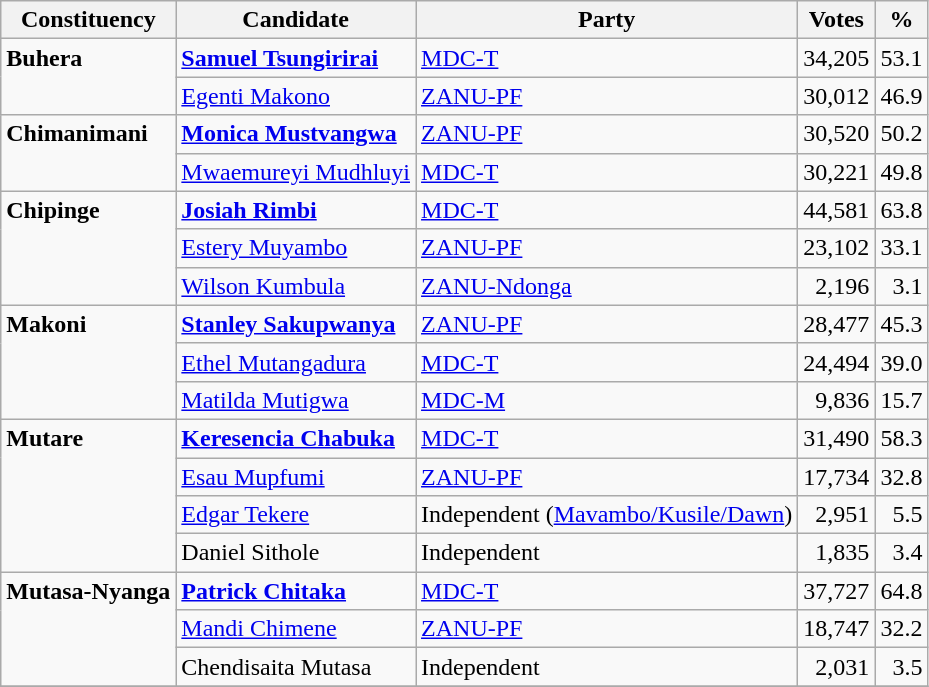<table class="wikitable">
<tr>
<th>Constituency</th>
<th>Candidate</th>
<th>Party</th>
<th>Votes</th>
<th>%</th>
</tr>
<tr>
<td valign="top" rowspan="2"><strong>Buhera</strong></td>
<td align="left"><strong><a href='#'>Samuel Tsungirirai</a></strong></td>
<td align="left"><a href='#'>MDC-T</a></td>
<td align="right">34,205</td>
<td align="right">53.1</td>
</tr>
<tr>
<td align="left"><a href='#'>Egenti Makono</a></td>
<td align="left"><a href='#'>ZANU-PF</a></td>
<td align="right">30,012</td>
<td align="right">46.9</td>
</tr>
<tr>
<td valign="top" rowspan="2"><strong>Chimanimani</strong></td>
<td align="left"><strong><a href='#'>Monica Mustvangwa</a></strong></td>
<td align="left"><a href='#'>ZANU-PF</a></td>
<td align="right">30,520</td>
<td align="right">50.2</td>
</tr>
<tr>
<td align="left"><a href='#'>Mwaemureyi Mudhluyi</a></td>
<td align="left"><a href='#'>MDC-T</a></td>
<td align="right">30,221</td>
<td align="right">49.8</td>
</tr>
<tr>
<td valign="top" rowspan="3"><strong>Chipinge</strong></td>
<td align="left"><strong><a href='#'>Josiah Rimbi</a></strong></td>
<td align="left"><a href='#'>MDC-T</a></td>
<td align="right">44,581</td>
<td align="right">63.8</td>
</tr>
<tr>
<td align="left"><a href='#'>Estery Muyambo</a></td>
<td align="left"><a href='#'>ZANU-PF</a></td>
<td align="right">23,102</td>
<td align="right">33.1</td>
</tr>
<tr>
<td align="left"><a href='#'>Wilson Kumbula</a></td>
<td align="left"><a href='#'>ZANU-Ndonga</a></td>
<td align="right">2,196</td>
<td align="right">3.1</td>
</tr>
<tr>
<td valign="top" rowspan="3"><strong>Makoni</strong></td>
<td align="left"><strong><a href='#'>Stanley Sakupwanya</a></strong></td>
<td align="left"><a href='#'>ZANU-PF</a></td>
<td align="right">28,477</td>
<td align="right">45.3</td>
</tr>
<tr>
<td align="left"><a href='#'>Ethel Mutangadura</a></td>
<td align="left"><a href='#'>MDC-T</a></td>
<td align="right">24,494</td>
<td align="right">39.0</td>
</tr>
<tr>
<td align="left"><a href='#'>Matilda Mutigwa</a></td>
<td align="left"><a href='#'>MDC-M</a></td>
<td align="right">9,836</td>
<td align="right">15.7</td>
</tr>
<tr>
<td valign="top" rowspan="4"><strong>Mutare</strong></td>
<td align="left"><strong><a href='#'>Keresencia Chabuka</a></strong></td>
<td align="left"><a href='#'>MDC-T</a></td>
<td align="right">31,490</td>
<td align="right">58.3</td>
</tr>
<tr>
<td align="left"><a href='#'>Esau Mupfumi</a></td>
<td align="left"><a href='#'>ZANU-PF</a></td>
<td align="right">17,734</td>
<td align="right">32.8</td>
</tr>
<tr>
<td align="left"><a href='#'>Edgar Tekere</a></td>
<td align="left">Independent (<a href='#'>Mavambo/Kusile/Dawn</a>)</td>
<td align="right">2,951</td>
<td align="right">5.5</td>
</tr>
<tr>
<td align="left">Daniel Sithole</td>
<td align="left">Independent</td>
<td align="right">1,835</td>
<td align="right">3.4</td>
</tr>
<tr>
<td valign="top" rowspan="3"><strong>Mutasa-Nyanga</strong></td>
<td align="left"><strong><a href='#'>Patrick Chitaka</a></strong></td>
<td align="left"><a href='#'>MDC-T</a></td>
<td align="right">37,727</td>
<td align="right">64.8</td>
</tr>
<tr>
<td align="left"><a href='#'>Mandi Chimene</a></td>
<td align="left"><a href='#'>ZANU-PF</a></td>
<td align="right">18,747</td>
<td align="right">32.2</td>
</tr>
<tr>
<td align="left">Chendisaita Mutasa</td>
<td align="left">Independent</td>
<td align="right">2,031</td>
<td align="right">3.5</td>
</tr>
<tr>
</tr>
</table>
